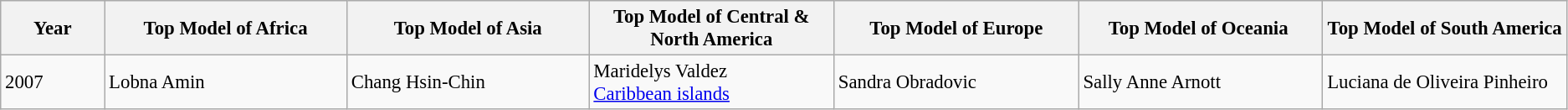<table class="wikitable sortable" style="font-size: 95%;">
<tr bgcolor="efefef" colspan="10">
<th width="80"><span>Year</span></th>
<th width="200"><span>Top Model of Africa</span></th>
<th width="200"><span>Top Model of Asia</span></th>
<th width="200"><span>Top Model of Central & North America</span></th>
<th width="200"><span>Top Model of Europe</span></th>
<th width="200"><span>Top Model of Oceania </span></th>
<th width="200"><span>Top Model of South America</span></th>
</tr>
<tr>
<td>2007</td>
<td>Lobna Amin<br></td>
<td>Chang Hsin-Chin<br></td>
<td>Maridelys Valdez<br> <a href='#'>Caribbean islands</a></td>
<td>Sandra Obradovic<br></td>
<td>Sally Anne Arnott<br></td>
<td>Luciana de Oliveira Pinheiro<br></td>
</tr>
</table>
